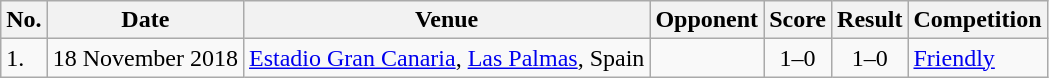<table class="wikitable">
<tr>
<th>No.</th>
<th>Date</th>
<th>Venue</th>
<th>Opponent</th>
<th>Score</th>
<th>Result</th>
<th>Competition</th>
</tr>
<tr>
<td>1.</td>
<td>18 November 2018</td>
<td><a href='#'>Estadio Gran Canaria</a>, <a href='#'>Las Palmas</a>, Spain</td>
<td></td>
<td align=center>1–0</td>
<td align=center>1–0</td>
<td><a href='#'>Friendly</a></td>
</tr>
</table>
